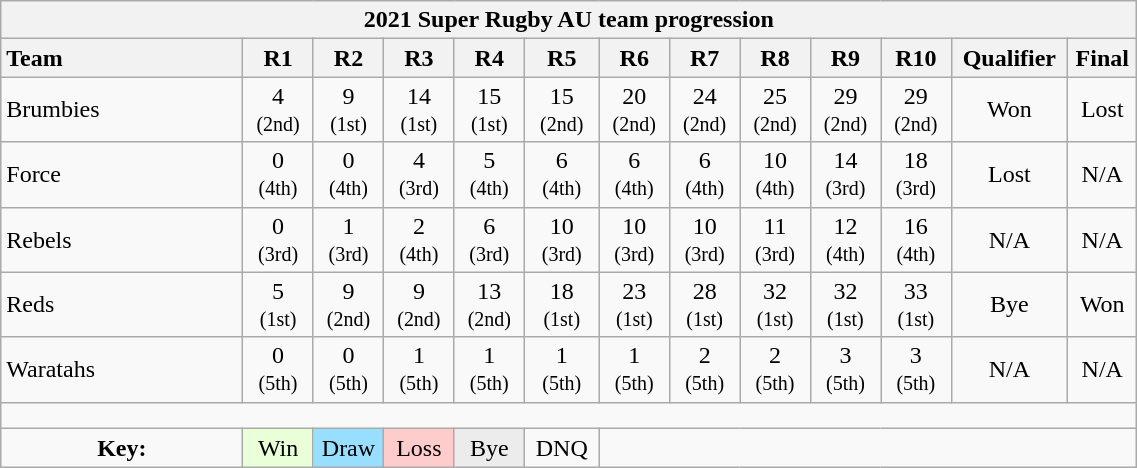<table class="wikitable" style="text-align:center; min-width:60%">
<tr>
<th colspan="100%" cellpadding="0" cellspacing="0">2021 Super Rugby AU team progression</th>
</tr>
<tr>
<th style="text-align:left; width:8em;">Team</th>
<th style="width:2em;">R1</th>
<th style="width:2em;">R2</th>
<th style="width:2em;">R3</th>
<th style="width:2em;">R4</th>
<th style="width:2em;">R5</th>
<th style="width:2em;">R6</th>
<th style="width:2em;">R7</th>
<th style="width:2em;">R8</th>
<th style="width:2em;">R9</th>
<th style="width:2em;">R10</th>
<th style="padding:1px;width:2em;">Qualifier</th>
<th style="padding:1px;width:2em;">Final</th>
</tr>
<tr>
<td style="text-align:left;">Brumbies</td>
<td>4 <br> <small>(2nd)</small></td>
<td>9 <br> <small>(1st)</small></td>
<td>14 <br> <small>(1st)</small></td>
<td>15 <br> <small>(1st)</small></td>
<td>15 <br> <small>(2nd)</small></td>
<td>20 <br> <small>(2nd)</small></td>
<td>24 <br> <small>(2nd)</small></td>
<td>25 <br> <small>(2nd)</small></td>
<td>29 <br> <small>(2nd)</small></td>
<td>29 <br> <small>(2nd)</small></td>
<td>Won</td>
<td>Lost</td>
</tr>
<tr>
<td style="text-align:left;">Force</td>
<td>0 <br> <small>(4th)</small></td>
<td>0 <br> <small>(4th)</small></td>
<td>4 <br> <small>(3rd)</small></td>
<td>5 <br> <small>(4th)</small></td>
<td>6 <br> <small>(4th)</small></td>
<td>6 <br> <small>(4th)</small></td>
<td>6 <br> <small>(4th)</small></td>
<td>10 <br> <small>(4th)</small></td>
<td>14 <br> <small>(3rd)</small></td>
<td>18 <br> <small>(3rd)</small></td>
<td>Lost</td>
<td>N/A</td>
</tr>
<tr>
<td style="text-align:left;">Rebels</td>
<td>0 <br> <small>(3rd)</small></td>
<td>1 <br> <small>(3rd)</small></td>
<td>2 <br> <small>(4th)</small></td>
<td>6 <br> <small>(3rd)</small></td>
<td>10 <br> <small>(3rd)</small></td>
<td>10 <br> <small>(3rd)</small></td>
<td>10 <br> <small>(3rd)</small></td>
<td>11 <br> <small>(3rd)</small></td>
<td>12 <br> <small>(4th)</small></td>
<td>16 <br> <small>(4th)</small></td>
<td>N/A</td>
<td>N/A</td>
</tr>
<tr>
<td style="text-align:left;">Reds</td>
<td>5 <br> <small>(1st)</small></td>
<td>9 <br> <small>(2nd)</small></td>
<td>9 <br> <small>(2nd)</small></td>
<td>13 <br> <small>(2nd)</small></td>
<td>18 <br> <small>(1st)</small></td>
<td>23 <br> <small>(1st)</small></td>
<td>28 <br> <small>(1st)</small></td>
<td>32 <br> <small>(1st)</small></td>
<td>32 <br> <small>(1st)</small></td>
<td>33 <br> <small>(1st)</small></td>
<td>Bye</td>
<td>Won</td>
</tr>
<tr>
<td style="text-align:left;">Waratahs</td>
<td>0 <br> <small>(5th)</small></td>
<td>0 <br> <small>(5th)</small></td>
<td>1 <br> <small>(5th)</small></td>
<td>1 <br> <small>(5th)</small></td>
<td>1 <br> <small>(5th)</small></td>
<td>1 <br> <small>(5th)</small></td>
<td>2 <br> <small>(5th)</small></td>
<td>2 <br> <small>(5th)</small></td>
<td>3 <br> <small>(5th)</small></td>
<td>3 <br> <small>(5th)</small></td>
<td>N/A</td>
<td>N/A</td>
</tr>
<tr>
<td colspan="100%" style="text-align:center; height: 10px;"></td>
</tr>
<tr>
<td><strong>Key:</strong></td>
<td style="background:#E8FFD8;">Win</td>
<td style="background:#97DEFF;padding:0;">Draw</td>
<td style="background:#FFCCCC;padding:0;">Loss</td>
<td style="background:#ECECEC;">Bye</td>
<td style="line-height:1.2;padding:3px;">DNQ</td>
</tr>
</table>
